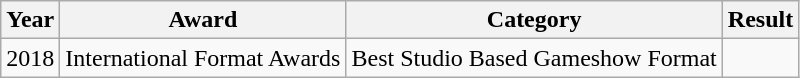<table class="wikitable plainrowheaders">
<tr>
<th scope="col">Year</th>
<th scope="col">Award</th>
<th scope="col">Category</th>
<th scope="col">Result</th>
</tr>
<tr>
<td scope="row">2018</td>
<td>International Format Awards</td>
<td>Best Studio Based Gameshow Format</td>
<td></td>
</tr>
</table>
